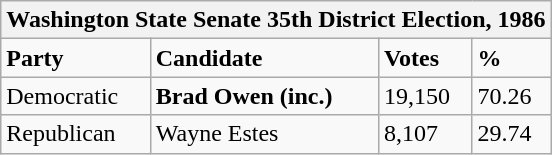<table class="wikitable">
<tr>
<th colspan="4">Washington State Senate 35th District Election, 1986</th>
</tr>
<tr>
<td><strong>Party</strong></td>
<td><strong>Candidate</strong></td>
<td><strong>Votes</strong></td>
<td><strong>%</strong></td>
</tr>
<tr>
<td>Democratic</td>
<td><strong>Brad Owen (inc.)</strong></td>
<td>19,150</td>
<td>70.26</td>
</tr>
<tr>
<td>Republican</td>
<td>Wayne Estes</td>
<td>8,107</td>
<td>29.74</td>
</tr>
</table>
